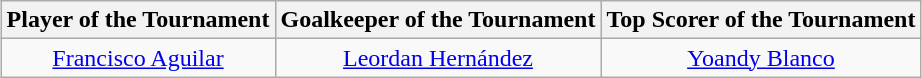<table class="wikitable" style="text-align:center; margin:auto;">
<tr>
<th>Player of the Tournament</th>
<th>Goalkeeper of the Tournament</th>
<th>Top Scorer of the Tournament</th>
</tr>
<tr>
<td> <a href='#'>Francisco Aguilar</a></td>
<td> <a href='#'>Leordan Hernández</a></td>
<td> <a href='#'>Yoandy Blanco</a></td>
</tr>
</table>
